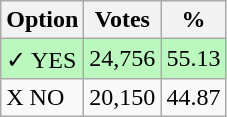<table class="wikitable">
<tr>
<th>Option</th>
<th>Votes</th>
<th>%</th>
</tr>
<tr>
<td style=background:#bbf8be>✓ YES</td>
<td style=background:#bbf8be>24,756</td>
<td style=background:#bbf8be>55.13</td>
</tr>
<tr>
<td>X NO</td>
<td>20,150</td>
<td>44.87</td>
</tr>
</table>
